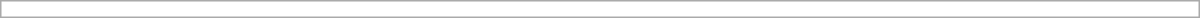<table class="collapsible uncollapsed" style="border:1px #aaa solid; width:50em; margin:0.2em auto">
<tr>
<td></td>
</tr>
<tr>
<td></td>
</tr>
</table>
